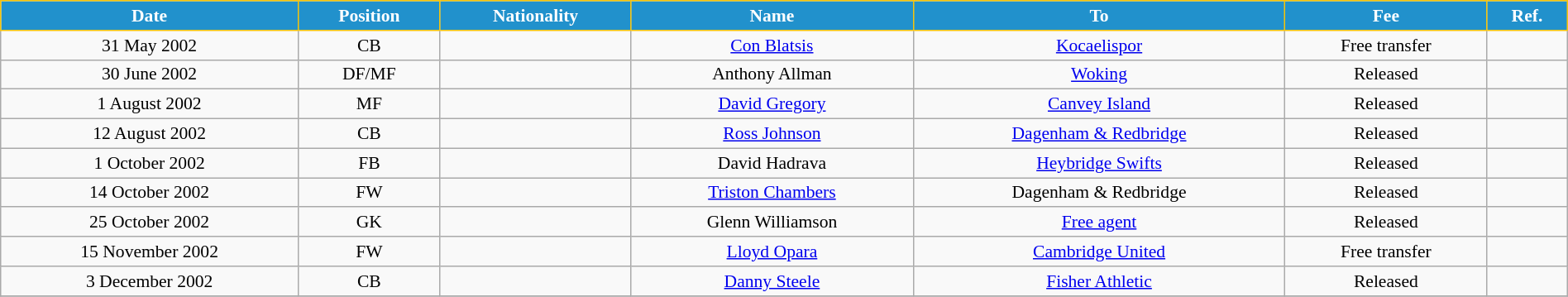<table class="wikitable" style="text-align:center; font-size:90%; width:100%;">
<tr>
<th style="background:#2191CC; color:white; border:1px solid #F7C408; text-align:center;">Date</th>
<th style="background:#2191CC; color:white; border:1px solid #F7C408; text-align:center;">Position</th>
<th style="background:#2191CC; color:white; border:1px solid #F7C408; text-align:center;">Nationality</th>
<th style="background:#2191CC; color:white; border:1px solid #F7C408; text-align:center;">Name</th>
<th style="background:#2191CC; color:white; border:1px solid #F7C408; text-align:center;">To</th>
<th style="background:#2191CC; color:white; border:1px solid #F7C408; text-align:center;">Fee</th>
<th style="background:#2191CC; color:white; border:1px solid #F7C408; text-align:center;">Ref.</th>
</tr>
<tr>
<td>31 May 2002</td>
<td>CB</td>
<td></td>
<td><a href='#'>Con Blatsis</a></td>
<td> <a href='#'>Kocaelispor</a></td>
<td>Free transfer</td>
<td></td>
</tr>
<tr>
<td>30 June 2002</td>
<td>DF/MF</td>
<td></td>
<td>Anthony Allman</td>
<td> <a href='#'>Woking</a></td>
<td>Released</td>
<td></td>
</tr>
<tr>
<td>1 August 2002</td>
<td>MF</td>
<td></td>
<td><a href='#'>David Gregory</a></td>
<td> <a href='#'>Canvey Island</a></td>
<td>Released</td>
<td></td>
</tr>
<tr>
<td>12 August 2002</td>
<td>CB</td>
<td></td>
<td><a href='#'>Ross Johnson</a></td>
<td> <a href='#'>Dagenham & Redbridge</a></td>
<td>Released</td>
<td></td>
</tr>
<tr>
<td>1 October 2002</td>
<td>FB</td>
<td></td>
<td>David Hadrava</td>
<td> <a href='#'>Heybridge Swifts</a></td>
<td>Released</td>
<td></td>
</tr>
<tr>
<td>14 October 2002</td>
<td>FW</td>
<td></td>
<td><a href='#'>Triston Chambers</a></td>
<td> Dagenham & Redbridge</td>
<td>Released</td>
<td></td>
</tr>
<tr>
<td>25 October 2002</td>
<td>GK</td>
<td></td>
<td>Glenn Williamson</td>
<td><a href='#'>Free agent</a></td>
<td>Released</td>
<td></td>
</tr>
<tr>
<td>15 November 2002</td>
<td>FW</td>
<td></td>
<td><a href='#'>Lloyd Opara</a></td>
<td> <a href='#'>Cambridge United</a></td>
<td>Free transfer</td>
<td></td>
</tr>
<tr>
<td>3 December 2002</td>
<td>CB</td>
<td></td>
<td><a href='#'>Danny Steele</a></td>
<td> <a href='#'>Fisher Athletic</a></td>
<td>Released</td>
<td></td>
</tr>
<tr>
</tr>
</table>
